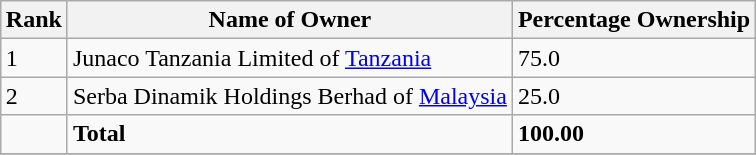<table class="wikitable sortable" style="margin: 0.5em auto">
<tr>
<th>Rank</th>
<th>Name of Owner</th>
<th>Percentage Ownership</th>
</tr>
<tr>
<td>1</td>
<td>Junaco Tanzania Limited of <a href='#'>Tanzania</a></td>
<td>75.0</td>
</tr>
<tr>
<td>2</td>
<td>Serba Dinamik Holdings Berhad of <a href='#'>Malaysia</a></td>
<td>25.0</td>
</tr>
<tr>
<td></td>
<td><strong>Total</strong></td>
<td><strong>100.00</strong></td>
</tr>
<tr>
</tr>
</table>
